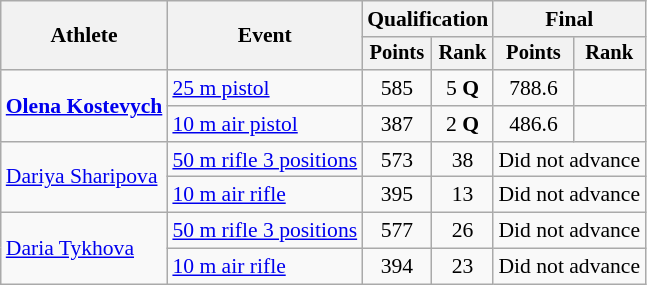<table class="wikitable" style="font-size:90%">
<tr>
<th rowspan="2">Athlete</th>
<th rowspan="2">Event</th>
<th colspan=2>Qualification</th>
<th colspan=2>Final</th>
</tr>
<tr style="font-size:95%">
<th>Points</th>
<th>Rank</th>
<th>Points</th>
<th>Rank</th>
</tr>
<tr align=center>
<td align=left rowspan=2><strong><a href='#'>Olena Kostevych</a></strong></td>
<td align=left><a href='#'>25 m pistol</a></td>
<td>585</td>
<td>5 <strong>Q</strong></td>
<td>788.6</td>
<td></td>
</tr>
<tr align=center>
<td align=left><a href='#'>10 m air pistol</a></td>
<td>387</td>
<td>2 <strong>Q</strong></td>
<td>486.6</td>
<td></td>
</tr>
<tr align=center>
<td align=left rowspan=2><a href='#'>Dariya Sharipova</a></td>
<td align=left><a href='#'>50 m rifle 3 positions</a></td>
<td>573</td>
<td>38</td>
<td colspan=2>Did not advance</td>
</tr>
<tr align=center>
<td align=left><a href='#'>10 m air rifle</a></td>
<td>395</td>
<td>13</td>
<td colspan=2>Did not advance</td>
</tr>
<tr align=center>
<td align=left rowspan=2><a href='#'>Daria Tykhova</a></td>
<td align=left><a href='#'>50 m rifle 3 positions</a></td>
<td>577</td>
<td>26</td>
<td colspan=2>Did not advance</td>
</tr>
<tr align=center>
<td align=left><a href='#'>10 m air rifle</a></td>
<td>394</td>
<td>23</td>
<td colspan=2>Did not advance</td>
</tr>
</table>
